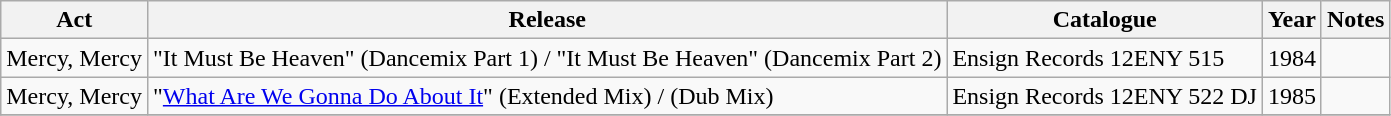<table class="wikitable plainrowheaders sortable">
<tr>
<th scope="col">Act</th>
<th scope="col">Release</th>
<th scope="col">Catalogue</th>
<th scope="col">Year</th>
<th scope="col" class="unsortable">Notes</th>
</tr>
<tr>
<td>Mercy, Mercy</td>
<td>"It Must Be Heaven" (Dancemix Part 1) / "It Must Be Heaven" (Dancemix Part 2)</td>
<td>Ensign Records 12ENY 515</td>
<td>1984</td>
<td></td>
</tr>
<tr>
<td>Mercy, Mercy</td>
<td>"<a href='#'>What Are We Gonna Do About It</a>" (Extended Mix) / (Dub Mix)</td>
<td>Ensign Records 12ENY 522 DJ</td>
<td>1985</td>
<td></td>
</tr>
<tr>
</tr>
</table>
